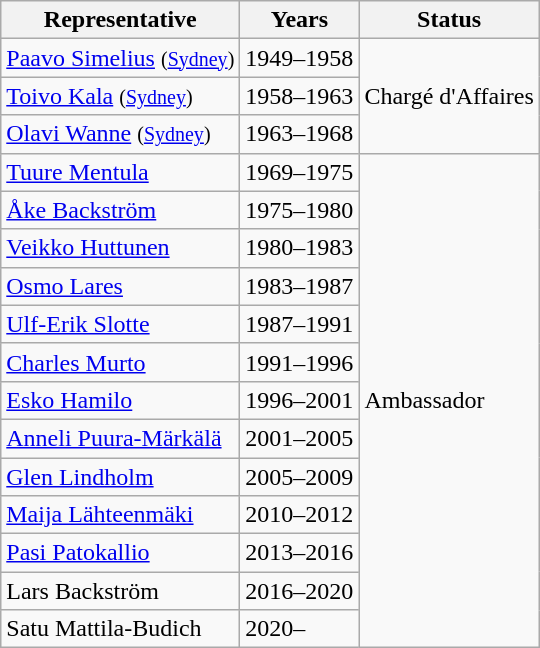<table class="wikitable sortable">
<tr>
<th>Representative</th>
<th>Years</th>
<th>Status</th>
</tr>
<tr>
<td><a href='#'>Paavo Simelius</a> <small>(<a href='#'>Sydney</a>)</small></td>
<td>1949–1958</td>
<td rowspan="3">Chargé d'Affaires</td>
</tr>
<tr>
<td><a href='#'>Toivo Kala</a> <small>(<a href='#'>Sydney</a>)</small></td>
<td>1958–1963</td>
</tr>
<tr>
<td><a href='#'>Olavi Wanne</a> <small>(<a href='#'>Sydney</a>)</small></td>
<td>1963–1968</td>
</tr>
<tr>
<td><a href='#'>Tuure Mentula</a></td>
<td>1969–1975</td>
<td rowspan="13">Ambassador</td>
</tr>
<tr>
<td><a href='#'>Åke Backström</a></td>
<td>1975–1980</td>
</tr>
<tr>
<td><a href='#'>Veikko Huttunen</a></td>
<td>1980–1983</td>
</tr>
<tr>
<td><a href='#'>Osmo Lares</a></td>
<td>1983–1987</td>
</tr>
<tr>
<td><a href='#'>Ulf-Erik Slotte</a></td>
<td>1987–1991</td>
</tr>
<tr>
<td><a href='#'>Charles Murto</a></td>
<td>1991–1996</td>
</tr>
<tr>
<td><a href='#'>Esko Hamilo</a></td>
<td>1996–2001</td>
</tr>
<tr>
<td><a href='#'>Anneli Puura-Märkälä</a></td>
<td>2001–2005</td>
</tr>
<tr>
<td><a href='#'>Glen Lindholm</a></td>
<td>2005–2009</td>
</tr>
<tr>
<td><a href='#'>Maija Lähteenmäki</a></td>
<td>2010–2012</td>
</tr>
<tr>
<td><a href='#'>Pasi Patokallio</a></td>
<td>2013–2016</td>
</tr>
<tr>
<td>Lars Backström</td>
<td>2016–2020</td>
</tr>
<tr>
<td>Satu Mattila-Budich</td>
<td>2020–</td>
</tr>
</table>
